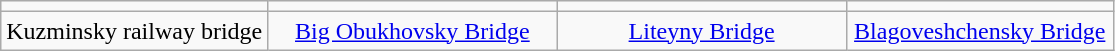<table Class = "wikitable" style = "text-align: center">
<tr>
<td style="width:24%;"></td>
<td style="width:26%;"></td>
<td style="width:26%;"></td>
<td style="width:24%;"></td>
</tr>
<tr>
<td>Kuzminsky railway bridge</td>
<td><a href='#'>Big Obukhovsky Bridge</a></td>
<td><a href='#'>Liteyny Bridge</a></td>
<td><a href='#'>Blagoveshchensky Bridge</a></td>
</tr>
</table>
